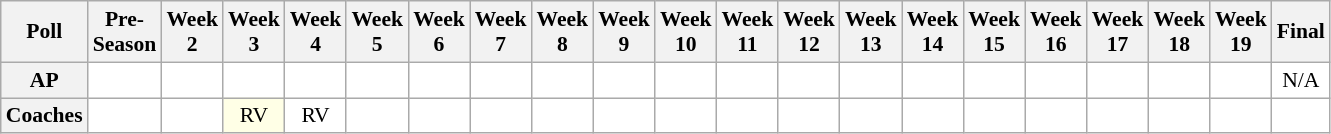<table class="wikitable" style="white-space:nowrap;font-size:90%">
<tr>
<th>Poll</th>
<th>Pre-<br>Season</th>
<th>Week<br>2</th>
<th>Week<br>3</th>
<th>Week<br>4</th>
<th>Week<br>5</th>
<th>Week<br>6</th>
<th>Week<br>7</th>
<th>Week<br>8</th>
<th>Week<br>9</th>
<th>Week<br>10</th>
<th>Week<br>11</th>
<th>Week<br>12</th>
<th>Week<br>13</th>
<th>Week<br>14</th>
<th>Week<br>15</th>
<th>Week<br>16</th>
<th>Week<br>17</th>
<th>Week<br>18</th>
<th>Week<br>19</th>
<th>Final</th>
</tr>
<tr style="text-align:center;">
<th>AP</th>
<td style="background:#FFF;"></td>
<td style="background:#FFF;"></td>
<td style="background:#FFF;"></td>
<td style="background:#FFF;"></td>
<td style="background:#FFF;"></td>
<td style="background:#FFF;"></td>
<td style="background:#FFF;"></td>
<td style="background:#FFF;"></td>
<td style="background:#FFF;"></td>
<td style="background:#FFF;"></td>
<td style="background:#FFF;"></td>
<td style="background:#FFF;"></td>
<td style="background:#FFF;"></td>
<td style="background:#FFF;"></td>
<td style="background:#FFF;"></td>
<td style="background:#FFF;"></td>
<td style="background:#FFF;"></td>
<td style="background:#FFF;"></td>
<td style="background:#FFF;"></td>
<td style="background:#FFF;">N/A</td>
</tr>
<tr style="text-align:center;">
<th>Coaches</th>
<td style="background:#FFF;"></td>
<td style="background:#FFF;"></td>
<td style="background:#FFFFE6;">RV</td>
<td style="background:#FFF;">RV</td>
<td style="background:#FFF;"></td>
<td style="background:#FFF;"></td>
<td style="background:#FFF;"></td>
<td style="background:#FFF;"></td>
<td style="background:#FFF;"></td>
<td style="background:#FFF;"></td>
<td style="background:#FFF;"></td>
<td style="background:#FFF;"></td>
<td style="background:#FFF;"></td>
<td style="background:#FFF;"></td>
<td style="background:#FFF;"></td>
<td style="background:#FFF;"></td>
<td style="background:#FFF;"></td>
<td style="background:#FFF;"></td>
<td style="background:#FFF;"></td>
<td style="background:#FFF;"></td>
</tr>
</table>
